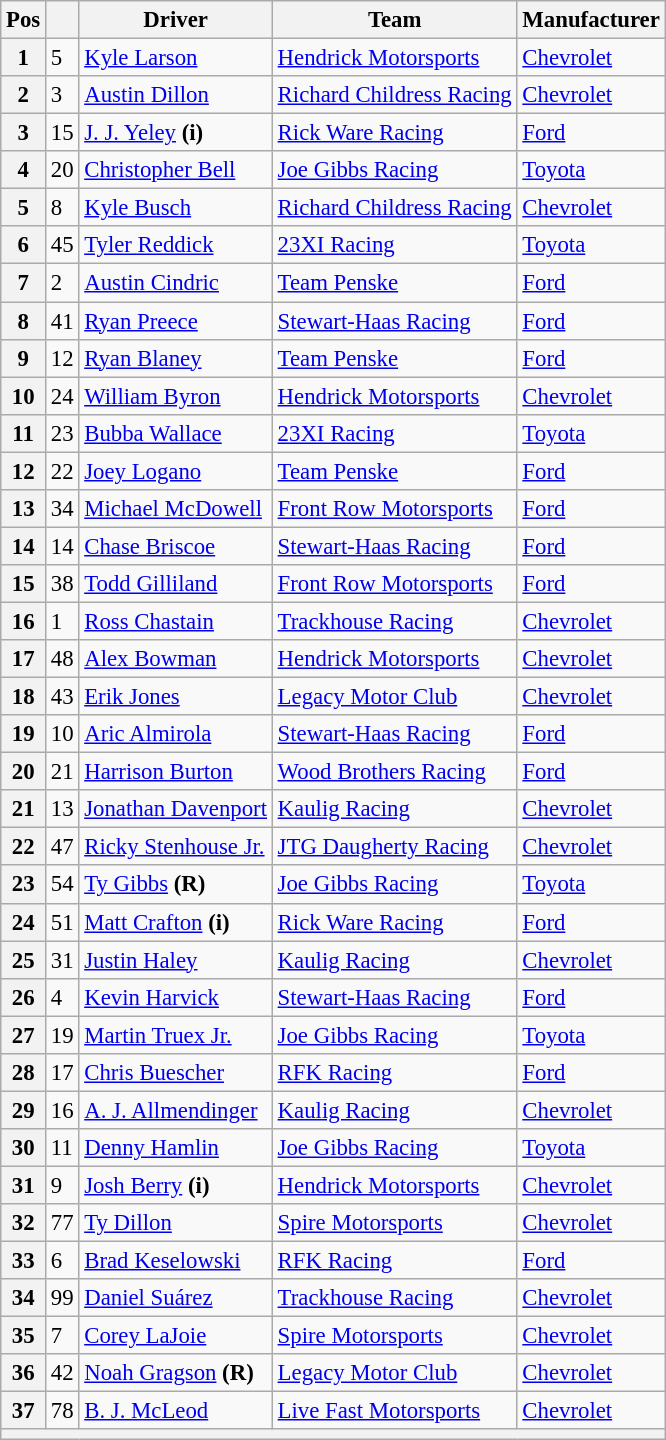<table class="wikitable" style="font-size:95%">
<tr>
<th>Pos</th>
<th></th>
<th>Driver</th>
<th>Team</th>
<th>Manufacturer</th>
</tr>
<tr>
<th>1</th>
<td>5</td>
<td><a href='#'>Kyle Larson</a></td>
<td><a href='#'>Hendrick Motorsports</a></td>
<td><a href='#'>Chevrolet</a></td>
</tr>
<tr>
<th>2</th>
<td>3</td>
<td><a href='#'>Austin Dillon</a></td>
<td><a href='#'>Richard Childress Racing</a></td>
<td><a href='#'>Chevrolet</a></td>
</tr>
<tr>
<th>3</th>
<td>15</td>
<td><a href='#'>J. J. Yeley</a> <strong>(i)</strong></td>
<td><a href='#'>Rick Ware Racing</a></td>
<td><a href='#'>Ford</a></td>
</tr>
<tr>
<th>4</th>
<td>20</td>
<td><a href='#'>Christopher Bell</a></td>
<td><a href='#'>Joe Gibbs Racing</a></td>
<td><a href='#'>Toyota</a></td>
</tr>
<tr>
<th>5</th>
<td>8</td>
<td><a href='#'>Kyle Busch</a></td>
<td><a href='#'>Richard Childress Racing</a></td>
<td><a href='#'>Chevrolet</a></td>
</tr>
<tr>
<th>6</th>
<td>45</td>
<td><a href='#'>Tyler Reddick</a></td>
<td><a href='#'>23XI Racing</a></td>
<td><a href='#'>Toyota</a></td>
</tr>
<tr>
<th>7</th>
<td>2</td>
<td><a href='#'>Austin Cindric</a></td>
<td><a href='#'>Team Penske</a></td>
<td><a href='#'>Ford</a></td>
</tr>
<tr>
<th>8</th>
<td>41</td>
<td><a href='#'>Ryan Preece</a></td>
<td><a href='#'>Stewart-Haas Racing</a></td>
<td><a href='#'>Ford</a></td>
</tr>
<tr>
<th>9</th>
<td>12</td>
<td><a href='#'>Ryan Blaney</a></td>
<td><a href='#'>Team Penske</a></td>
<td><a href='#'>Ford</a></td>
</tr>
<tr>
<th>10</th>
<td>24</td>
<td><a href='#'>William Byron</a></td>
<td><a href='#'>Hendrick Motorsports</a></td>
<td><a href='#'>Chevrolet</a></td>
</tr>
<tr>
<th>11</th>
<td>23</td>
<td><a href='#'>Bubba Wallace</a></td>
<td><a href='#'>23XI Racing</a></td>
<td><a href='#'>Toyota</a></td>
</tr>
<tr>
<th>12</th>
<td>22</td>
<td><a href='#'>Joey Logano</a></td>
<td><a href='#'>Team Penske</a></td>
<td><a href='#'>Ford</a></td>
</tr>
<tr>
<th>13</th>
<td>34</td>
<td><a href='#'>Michael McDowell</a></td>
<td><a href='#'>Front Row Motorsports</a></td>
<td><a href='#'>Ford</a></td>
</tr>
<tr>
<th>14</th>
<td>14</td>
<td><a href='#'>Chase Briscoe</a></td>
<td><a href='#'>Stewart-Haas Racing</a></td>
<td><a href='#'>Ford</a></td>
</tr>
<tr>
<th>15</th>
<td>38</td>
<td><a href='#'>Todd Gilliland</a></td>
<td><a href='#'>Front Row Motorsports</a></td>
<td><a href='#'>Ford</a></td>
</tr>
<tr>
<th>16</th>
<td>1</td>
<td><a href='#'>Ross Chastain</a></td>
<td><a href='#'>Trackhouse Racing</a></td>
<td><a href='#'>Chevrolet</a></td>
</tr>
<tr>
<th>17</th>
<td>48</td>
<td><a href='#'>Alex Bowman</a></td>
<td><a href='#'>Hendrick Motorsports</a></td>
<td><a href='#'>Chevrolet</a></td>
</tr>
<tr>
<th>18</th>
<td>43</td>
<td><a href='#'>Erik Jones</a></td>
<td><a href='#'>Legacy Motor Club</a></td>
<td><a href='#'>Chevrolet</a></td>
</tr>
<tr>
<th>19</th>
<td>10</td>
<td><a href='#'>Aric Almirola</a></td>
<td><a href='#'>Stewart-Haas Racing</a></td>
<td><a href='#'>Ford</a></td>
</tr>
<tr>
<th>20</th>
<td>21</td>
<td><a href='#'>Harrison Burton</a></td>
<td><a href='#'>Wood Brothers Racing</a></td>
<td><a href='#'>Ford</a></td>
</tr>
<tr>
<th>21</th>
<td>13</td>
<td><a href='#'>Jonathan Davenport</a></td>
<td><a href='#'>Kaulig Racing</a></td>
<td><a href='#'>Chevrolet</a></td>
</tr>
<tr>
<th>22</th>
<td>47</td>
<td><a href='#'>Ricky Stenhouse Jr.</a></td>
<td><a href='#'>JTG Daugherty Racing</a></td>
<td><a href='#'>Chevrolet</a></td>
</tr>
<tr>
<th>23</th>
<td>54</td>
<td><a href='#'>Ty Gibbs</a> <strong>(R)</strong></td>
<td><a href='#'>Joe Gibbs Racing</a></td>
<td><a href='#'>Toyota</a></td>
</tr>
<tr>
<th>24</th>
<td>51</td>
<td><a href='#'>Matt Crafton</a> <strong>(i)</strong></td>
<td><a href='#'>Rick Ware Racing</a></td>
<td><a href='#'>Ford</a></td>
</tr>
<tr>
<th>25</th>
<td>31</td>
<td><a href='#'>Justin Haley</a></td>
<td><a href='#'>Kaulig Racing</a></td>
<td><a href='#'>Chevrolet</a></td>
</tr>
<tr>
<th>26</th>
<td>4</td>
<td><a href='#'>Kevin Harvick</a></td>
<td><a href='#'>Stewart-Haas Racing</a></td>
<td><a href='#'>Ford</a></td>
</tr>
<tr>
<th>27</th>
<td>19</td>
<td><a href='#'>Martin Truex Jr.</a></td>
<td><a href='#'>Joe Gibbs Racing</a></td>
<td><a href='#'>Toyota</a></td>
</tr>
<tr>
<th>28</th>
<td>17</td>
<td><a href='#'>Chris Buescher</a></td>
<td><a href='#'>RFK Racing</a></td>
<td><a href='#'>Ford</a></td>
</tr>
<tr>
<th>29</th>
<td>16</td>
<td><a href='#'>A. J. Allmendinger</a></td>
<td><a href='#'>Kaulig Racing</a></td>
<td><a href='#'>Chevrolet</a></td>
</tr>
<tr>
<th>30</th>
<td>11</td>
<td><a href='#'>Denny Hamlin</a></td>
<td><a href='#'>Joe Gibbs Racing</a></td>
<td><a href='#'>Toyota</a></td>
</tr>
<tr>
<th>31</th>
<td>9</td>
<td><a href='#'>Josh Berry</a> <strong>(i)</strong></td>
<td><a href='#'>Hendrick Motorsports</a></td>
<td><a href='#'>Chevrolet</a></td>
</tr>
<tr>
<th>32</th>
<td>77</td>
<td><a href='#'>Ty Dillon</a></td>
<td><a href='#'>Spire Motorsports</a></td>
<td><a href='#'>Chevrolet</a></td>
</tr>
<tr>
<th>33</th>
<td>6</td>
<td><a href='#'>Brad Keselowski</a></td>
<td><a href='#'>RFK Racing</a></td>
<td><a href='#'>Ford</a></td>
</tr>
<tr>
<th>34</th>
<td>99</td>
<td><a href='#'>Daniel Suárez</a></td>
<td><a href='#'>Trackhouse Racing</a></td>
<td><a href='#'>Chevrolet</a></td>
</tr>
<tr>
<th>35</th>
<td>7</td>
<td><a href='#'>Corey LaJoie</a></td>
<td><a href='#'>Spire Motorsports</a></td>
<td><a href='#'>Chevrolet</a></td>
</tr>
<tr>
<th>36</th>
<td>42</td>
<td><a href='#'>Noah Gragson</a> <strong>(R)</strong></td>
<td><a href='#'>Legacy Motor Club</a></td>
<td><a href='#'>Chevrolet</a></td>
</tr>
<tr>
<th>37</th>
<td>78</td>
<td><a href='#'>B. J. McLeod</a></td>
<td><a href='#'>Live Fast Motorsports</a></td>
<td><a href='#'>Chevrolet</a></td>
</tr>
<tr>
<th colspan="7"></th>
</tr>
</table>
